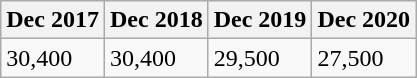<table class="wikitable">
<tr>
<th>Dec 2017</th>
<th>Dec 2018</th>
<th>Dec 2019</th>
<th>Dec 2020</th>
</tr>
<tr>
<td>30,400</td>
<td>30,400</td>
<td>29,500</td>
<td>27,500</td>
</tr>
</table>
